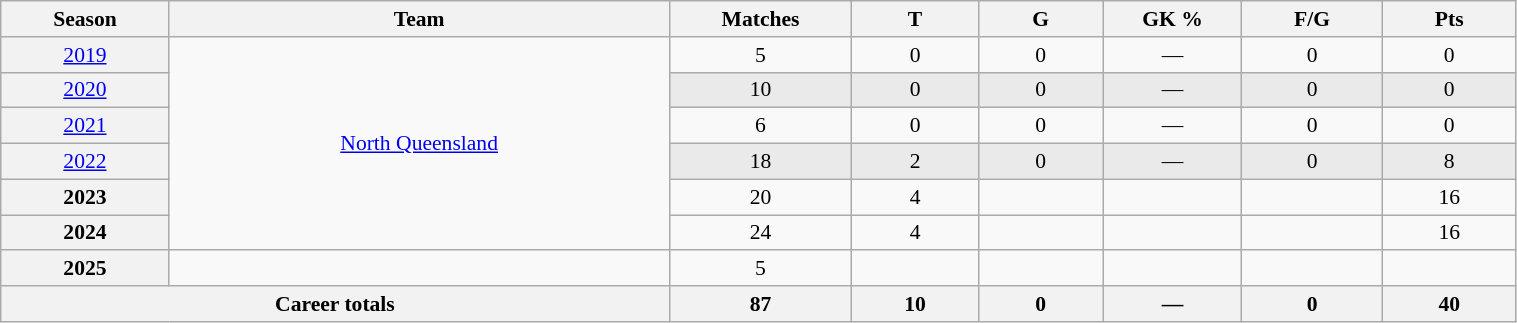<table class="wikitable sortable"  style="font-size:90%; text-align:center; width:80%;">
<tr>
<th width=2%>Season</th>
<th width=8%>Team</th>
<th width=2%>Matches</th>
<th width=2%>T</th>
<th width=2%>G</th>
<th width=2%>GK %</th>
<th width=2%>F/G</th>
<th width=2%>Pts</th>
</tr>
<tr>
<th scope="row" style="text-align:center; font-weight:normal"><a href='#'>2019</a></th>
<td rowspan="6" style="text-align:center;"> <a href='#'>North Queensland</a></td>
<td>5</td>
<td>0</td>
<td>0</td>
<td>—</td>
<td>0</td>
<td>0</td>
</tr>
<tr style="background:#eaeaea;">
<th scope="row" style="text-align:center; font-weight:normal"><a href='#'>2020</a></th>
<td>10</td>
<td>0</td>
<td>0</td>
<td>—</td>
<td>0</td>
<td>0</td>
</tr>
<tr>
<th scope="row" style="text-align:center; font-weight:normal"><a href='#'>2021</a></th>
<td>6</td>
<td>0</td>
<td>0</td>
<td>—</td>
<td>0</td>
<td>0</td>
</tr>
<tr style="background:#eaeaea;">
<th scope="row" style="text-align:center; font-weight:normal"><a href='#'>2022</a></th>
<td>18</td>
<td>2</td>
<td>0</td>
<td>—</td>
<td>0</td>
<td>8</td>
</tr>
<tr>
<th>2023</th>
<td>20</td>
<td>4</td>
<td></td>
<td></td>
<td></td>
<td>16</td>
</tr>
<tr>
<th>2024</th>
<td>24</td>
<td>4</td>
<td></td>
<td></td>
<td></td>
<td>16</td>
</tr>
<tr>
<th>2025</th>
<td></td>
<td>5</td>
<td></td>
<td></td>
<td></td>
<td></td>
<td></td>
</tr>
<tr class="sortbottom">
<th colspan="2">Career totals</th>
<th>87</th>
<th>10</th>
<th>0</th>
<th>—</th>
<th>0</th>
<th>40</th>
</tr>
</table>
